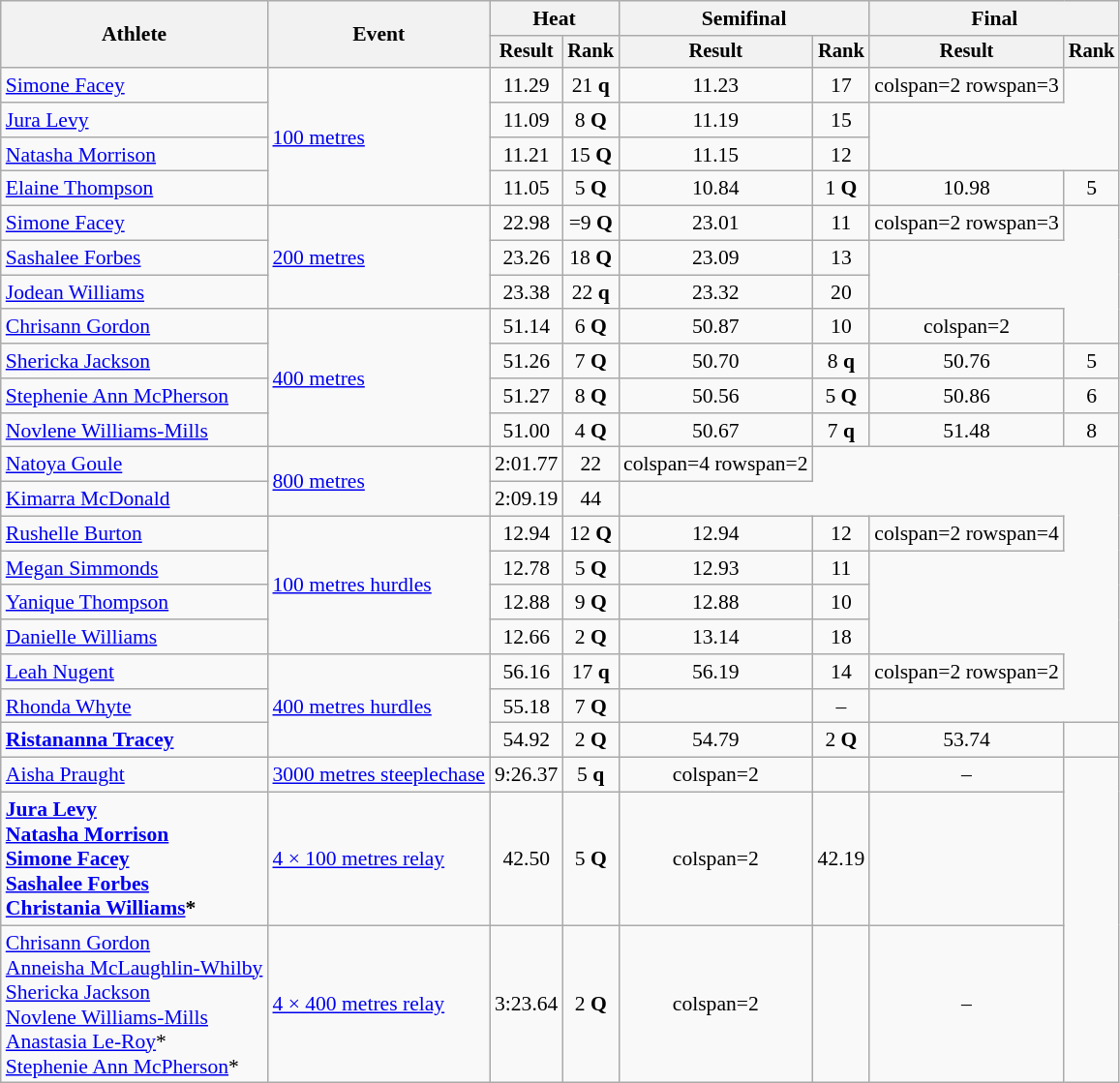<table class=wikitable style=font-size:90%>
<tr>
<th rowspan=2>Athlete</th>
<th rowspan=2>Event</th>
<th colspan=2>Heat</th>
<th colspan=2>Semifinal</th>
<th colspan=2>Final</th>
</tr>
<tr style=font-size:95%>
<th>Result</th>
<th>Rank</th>
<th>Result</th>
<th>Rank</th>
<th>Result</th>
<th>Rank</th>
</tr>
<tr align=center>
<td align=left><a href='#'>Simone Facey</a></td>
<td align=left rowspan=4><a href='#'>100 metres</a></td>
<td>11.29</td>
<td>21 <strong>q</strong></td>
<td>11.23</td>
<td>17</td>
<td>colspan=2 rowspan=3 </td>
</tr>
<tr align=center>
<td align=left><a href='#'>Jura Levy</a></td>
<td>11.09</td>
<td>8 <strong>Q</strong></td>
<td>11.19</td>
<td>15</td>
</tr>
<tr align=center>
<td align=left><a href='#'>Natasha Morrison</a></td>
<td>11.21</td>
<td>15 <strong>Q</strong></td>
<td>11.15</td>
<td>12</td>
</tr>
<tr align=center>
<td align=left><a href='#'>Elaine Thompson</a></td>
<td>11.05</td>
<td>5 <strong>Q</strong></td>
<td>10.84</td>
<td>1 <strong>Q</strong></td>
<td>10.98</td>
<td>5</td>
</tr>
<tr align=center>
<td align=left><a href='#'>Simone Facey</a></td>
<td align=left rowspan=3><a href='#'>200 metres</a></td>
<td>22.98</td>
<td>=9 <strong>Q</strong></td>
<td>23.01</td>
<td>11</td>
<td>colspan=2 rowspan=3 </td>
</tr>
<tr align=center>
<td align=left><a href='#'>Sashalee Forbes</a></td>
<td>23.26</td>
<td>18 <strong>Q</strong></td>
<td>23.09</td>
<td>13</td>
</tr>
<tr align=center>
<td align=left><a href='#'>Jodean Williams</a></td>
<td>23.38</td>
<td>22 <strong>q</strong></td>
<td>23.32</td>
<td>20</td>
</tr>
<tr align=center>
<td align=left><a href='#'>Chrisann Gordon</a></td>
<td align=left rowspan=4><a href='#'>400 metres</a></td>
<td>51.14</td>
<td>6 <strong>Q</strong></td>
<td>50.87</td>
<td>10</td>
<td>colspan=2 </td>
</tr>
<tr align=center>
<td align=left><a href='#'>Shericka Jackson</a></td>
<td>51.26</td>
<td>7 <strong>Q</strong></td>
<td>50.70</td>
<td>8 <strong>q</strong></td>
<td>50.76</td>
<td>5</td>
</tr>
<tr align=center>
<td align=left><a href='#'>Stephenie Ann McPherson</a></td>
<td>51.27</td>
<td>8 <strong>Q</strong></td>
<td>50.56 <strong></strong></td>
<td>5 <strong>Q</strong></td>
<td>50.86</td>
<td>6</td>
</tr>
<tr align=center>
<td align=left><a href='#'>Novlene Williams-Mills</a></td>
<td>51.00</td>
<td>4 <strong>Q</strong></td>
<td>50.67</td>
<td>7 <strong>q</strong></td>
<td>51.48</td>
<td>8</td>
</tr>
<tr align=center>
<td align=left><a href='#'>Natoya Goule</a></td>
<td align=left rowspan=2><a href='#'>800 metres</a></td>
<td>2:01.77</td>
<td>22</td>
<td>colspan=4 rowspan=2 </td>
</tr>
<tr align=center>
<td align=left><a href='#'>Kimarra McDonald</a></td>
<td>2:09.19</td>
<td>44</td>
</tr>
<tr align=center>
<td align=left><a href='#'>Rushelle Burton</a></td>
<td align=left  rowspan=4><a href='#'>100 metres hurdles</a></td>
<td>12.94</td>
<td>12 <strong>Q</strong></td>
<td>12.94</td>
<td>12</td>
<td>colspan=2 rowspan=4 </td>
</tr>
<tr align=center>
<td align=left><a href='#'>Megan Simmonds</a></td>
<td>12.78</td>
<td>5 <strong>Q</strong></td>
<td>12.93</td>
<td>11</td>
</tr>
<tr align=center>
<td align=left><a href='#'>Yanique Thompson</a></td>
<td>12.88</td>
<td>9 <strong>Q</strong></td>
<td>12.88</td>
<td>10</td>
</tr>
<tr align=center>
<td align=left><a href='#'>Danielle Williams</a></td>
<td>12.66</td>
<td>2 <strong>Q</strong></td>
<td>13.14</td>
<td>18</td>
</tr>
<tr align=center>
<td align=left><a href='#'>Leah Nugent</a></td>
<td align=left  rowspan=3><a href='#'>400 metres hurdles</a></td>
<td>56.16</td>
<td>17 <strong>q</strong></td>
<td>56.19</td>
<td>14</td>
<td>colspan=2 rowspan=2 </td>
</tr>
<tr align=center>
<td align=left><a href='#'>Rhonda Whyte</a></td>
<td>55.18</td>
<td>7 <strong>Q</strong></td>
<td></td>
<td>–</td>
</tr>
<tr align=center>
<td align=left><strong><a href='#'>Ristananna Tracey</a></strong></td>
<td>54.92</td>
<td>2 <strong>Q</strong></td>
<td>54.79</td>
<td>2 <strong>Q</strong></td>
<td>53.74 <strong></strong></td>
<td></td>
</tr>
<tr align=center>
<td align=left><a href='#'>Aisha Praught</a></td>
<td align=left><a href='#'>3000 metres steeplechase</a></td>
<td>9:26.37</td>
<td>5 <strong>q</strong></td>
<td>colspan=2 </td>
<td></td>
<td>–</td>
</tr>
<tr align=center>
<td align=left><strong><a href='#'>Jura Levy</a><br><a href='#'>Natasha Morrison</a><br><a href='#'>Simone Facey</a><br><a href='#'>Sashalee Forbes</a><br><a href='#'>Christania Williams</a>*</strong></td>
<td align=left><a href='#'>4 × 100 metres relay</a></td>
<td>42.50</td>
<td>5 <strong>Q</strong></td>
<td>colspan=2 </td>
<td>42.19 <strong></strong></td>
<td></td>
</tr>
<tr align=center>
<td align=left><a href='#'>Chrisann Gordon</a><br><a href='#'>Anneisha McLaughlin-Whilby</a><br><a href='#'>Shericka Jackson</a><br><a href='#'>Novlene Williams-Mills</a><br><a href='#'>Anastasia Le-Roy</a>*<br><a href='#'>Stephenie Ann McPherson</a>*</td>
<td align=left><a href='#'>4 × 400 metres relay</a></td>
<td>3:23.64 <strong></strong></td>
<td>2 <strong>Q</strong></td>
<td>colspan=2 </td>
<td></td>
<td>–</td>
</tr>
</table>
